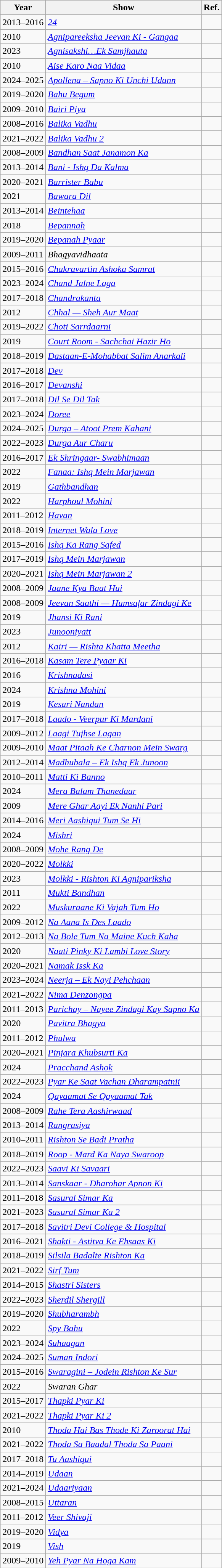<table class="wikitable sortable">
<tr>
<th>Year</th>
<th>Show</th>
<th>Ref.</th>
</tr>
<tr>
<td>2013–2016</td>
<td><em><a href='#'>24</a></em></td>
<td></td>
</tr>
<tr>
<td>2010</td>
<td><em><a href='#'>Agnipareeksha Jeevan Ki - Gangaa</a></em></td>
<td></td>
</tr>
<tr>
<td>2023</td>
<td><em><a href='#'>Agnisakshi…Ek Samjhauta</a></em></td>
<td></td>
</tr>
<tr>
<td>2010</td>
<td><em><a href='#'>Aise Karo Naa Vidaa</a></em></td>
<td></td>
</tr>
<tr>
<td>2024–2025</td>
<td><em><a href='#'>Apollena – Sapno Ki Unchi Udann</a></em></td>
<td></td>
</tr>
<tr>
<td>2019–2020</td>
<td><em><a href='#'>Bahu Begum</a></em></td>
<td></td>
</tr>
<tr>
<td>2009–2010</td>
<td><em><a href='#'>Bairi Piya</a></em></td>
<td></td>
</tr>
<tr>
<td>2008–2016</td>
<td><em><a href='#'>Balika Vadhu</a></em></td>
<td></td>
</tr>
<tr>
<td>2021–2022</td>
<td><em><a href='#'>Balika Vadhu 2</a></em></td>
<td></td>
</tr>
<tr>
<td>2008–2009</td>
<td><em><a href='#'>Bandhan Saat Janamon Ka</a></em></td>
<td></td>
</tr>
<tr>
<td>2013–2014</td>
<td><em><a href='#'>Bani - Ishq Da Kalma</a></em></td>
<td></td>
</tr>
<tr>
<td>2020–2021</td>
<td><em><a href='#'>Barrister Babu</a></em></td>
<td></td>
</tr>
<tr>
<td>2021</td>
<td><em><a href='#'>Bawara Dil</a></em></td>
<td></td>
</tr>
<tr>
<td>2013–2014</td>
<td><em><a href='#'>Beintehaa</a></em></td>
<td></td>
</tr>
<tr>
<td>2018</td>
<td><em><a href='#'>Bepannah</a></em></td>
<td></td>
</tr>
<tr>
<td>2019–2020</td>
<td><em><a href='#'>Bepanah Pyaar</a></em></td>
<td></td>
</tr>
<tr>
<td>2009–2011</td>
<td><em>Bhagyavidhaata</em></td>
<td></td>
</tr>
<tr>
<td>2015–2016</td>
<td><em><a href='#'>Chakravartin Ashoka Samrat</a></em></td>
<td></td>
</tr>
<tr>
<td>2023–2024</td>
<td><em><a href='#'>Chand Jalne Laga</a></em></td>
<td></td>
</tr>
<tr>
<td>2017–2018</td>
<td><em><a href='#'>Chandrakanta</a></em></td>
<td></td>
</tr>
<tr>
<td>2012</td>
<td><em><a href='#'>Chhal — Sheh Aur Maat</a></em></td>
<td></td>
</tr>
<tr>
<td>2019–2022</td>
<td><em><a href='#'>Choti Sarrdaarni</a></em></td>
<td></td>
</tr>
<tr>
<td>2019</td>
<td><em><a href='#'>Court Room - Sachchai Hazir Ho</a></em></td>
<td></td>
</tr>
<tr>
<td>2018–2019</td>
<td><em><a href='#'>Dastaan-E-Mohabbat Salim Anarkali</a></em></td>
<td></td>
</tr>
<tr>
<td>2017–2018</td>
<td><em><a href='#'>Dev</a></em></td>
<td></td>
</tr>
<tr>
<td>2016–2017</td>
<td><em><a href='#'>Devanshi</a></em></td>
<td></td>
</tr>
<tr>
<td>2017–2018</td>
<td><em><a href='#'>Dil Se Dil Tak</a></em></td>
<td></td>
</tr>
<tr>
<td>2023–2024</td>
<td><em><a href='#'>Doree</a></em></td>
<td></td>
</tr>
<tr>
<td>2024–2025</td>
<td><em><a href='#'>Durga – Atoot Prem Kahani</a></em></td>
<td></td>
</tr>
<tr>
<td>2022–2023</td>
<td><em><a href='#'>Durga Aur Charu</a></em></td>
<td></td>
</tr>
<tr>
<td>2016–2017</td>
<td><em><a href='#'>Ek Shringaar- Swabhimaan</a></em></td>
<td></td>
</tr>
<tr>
<td>2022</td>
<td><em><a href='#'>Fanaa: Ishq Mein Marjawan</a></em></td>
<td></td>
</tr>
<tr>
<td>2019</td>
<td><em><a href='#'>Gathbandhan</a></em></td>
<td></td>
</tr>
<tr>
<td>2022</td>
<td><em><a href='#'>Harphoul Mohini</a></em></td>
<td></td>
</tr>
<tr>
<td>2011–2012</td>
<td><em><a href='#'>Havan</a></em></td>
<td></td>
</tr>
<tr>
<td>2018–2019</td>
<td><em><a href='#'>Internet Wala Love</a></em></td>
<td></td>
</tr>
<tr>
<td>2015–2016</td>
<td><em><a href='#'>Ishq Ka Rang Safed</a></em></td>
<td></td>
</tr>
<tr>
<td>2017–2019</td>
<td><em><a href='#'>Ishq Mein Marjawan</a></em></td>
<td></td>
</tr>
<tr>
<td>2020–2021</td>
<td><em><a href='#'>Ishq Mein Marjawan 2</a></em></td>
<td></td>
</tr>
<tr>
<td>2008–2009</td>
<td><em><a href='#'>Jaane Kya Baat Hui</a></em></td>
<td></td>
</tr>
<tr>
<td>2008–2009</td>
<td><em><a href='#'>Jeevan Saathi — Humsafar Zindagi Ke</a></em></td>
<td></td>
</tr>
<tr>
<td>2019</td>
<td><em><a href='#'>Jhansi Ki Rani</a></em></td>
<td></td>
</tr>
<tr>
<td>2023</td>
<td><em><a href='#'>Junooniyatt</a></em></td>
<td></td>
</tr>
<tr>
<td>2012</td>
<td><em><a href='#'>Kairi — Rishta Khatta Meetha</a></em></td>
<td></td>
</tr>
<tr>
<td>2016–2018</td>
<td><em><a href='#'>Kasam Tere Pyaar Ki</a></em></td>
<td></td>
</tr>
<tr>
<td>2016</td>
<td><em><a href='#'>Krishnadasi</a></em></td>
<td></td>
</tr>
<tr>
<td>2024</td>
<td><em><a href='#'>Krishna Mohini</a></em></td>
<td></td>
</tr>
<tr>
<td>2019</td>
<td><em><a href='#'>Kesari Nandan</a></em></td>
<td></td>
</tr>
<tr>
<td>2017–2018</td>
<td><em><a href='#'>Laado - Veerpur Ki Mardani</a></em></td>
<td></td>
</tr>
<tr>
<td>2009–2012</td>
<td><em><a href='#'>Laagi Tujhse Lagan</a></em></td>
<td></td>
</tr>
<tr>
<td>2009–2010</td>
<td><em><a href='#'>Maat Pitaah Ke Charnon Mein Swarg</a></em></td>
<td></td>
</tr>
<tr>
<td>2012–2014</td>
<td><em><a href='#'>Madhubala – Ek Ishq Ek Junoon</a></em></td>
<td></td>
</tr>
<tr>
<td>2010–2011</td>
<td><em><a href='#'>Matti Ki Banno</a></em></td>
<td></td>
</tr>
<tr>
<td>2024</td>
<td><em><a href='#'>Mera Balam Thanedaar</a></em></td>
<td></td>
</tr>
<tr>
<td>2009</td>
<td><em><a href='#'>Mere Ghar Aayi Ek Nanhi Pari</a></em></td>
<td></td>
</tr>
<tr>
<td>2014–2016</td>
<td><em><a href='#'>Meri Aashiqui Tum Se Hi</a></em></td>
<td></td>
</tr>
<tr>
<td>2024</td>
<td><em><a href='#'>Mishri</a></em></td>
<td></td>
</tr>
<tr>
<td>2008–2009</td>
<td><em><a href='#'>Mohe Rang De</a></em></td>
<td></td>
</tr>
<tr>
<td>2020–2022</td>
<td><em><a href='#'>Molkki</a></em></td>
<td></td>
</tr>
<tr>
<td>2023</td>
<td><em><a href='#'>Molkki - Rishton Ki Agnipariksha</a></em></td>
<td></td>
</tr>
<tr>
<td>2011</td>
<td><em><a href='#'>Mukti Bandhan</a></em></td>
<td></td>
</tr>
<tr>
<td>2022</td>
<td><em><a href='#'>Muskuraane Ki Vajah Tum Ho</a></em></td>
<td></td>
</tr>
<tr>
<td>2009–2012</td>
<td><em><a href='#'>Na Aana Is Des Laado</a></em></td>
<td></td>
</tr>
<tr>
<td>2012–2013</td>
<td><em><a href='#'>Na Bole Tum Na Maine Kuch Kaha</a></em></td>
<td></td>
</tr>
<tr>
<td>2020</td>
<td><em><a href='#'>Naati Pinky Ki Lambi Love Story</a></em></td>
<td></td>
</tr>
<tr>
<td>2020–2021</td>
<td><em><a href='#'>Namak Issk Ka</a></em></td>
<td></td>
</tr>
<tr>
<td>2023–2024</td>
<td><em><a href='#'>Neerja – Ek Nayi Pehchaan</a></em></td>
<td></td>
</tr>
<tr>
<td>2021–2022</td>
<td><em><a href='#'>Nima Denzongpa</a></em></td>
<td></td>
</tr>
<tr>
<td>2011–2013</td>
<td><em><a href='#'>Parichay – Nayee Zindagi Kay Sapno Ka</a></em></td>
<td></td>
</tr>
<tr>
<td>2020</td>
<td><em><a href='#'>Pavitra Bhagya</a></em></td>
<td></td>
</tr>
<tr>
<td>2011–2012</td>
<td><em><a href='#'>Phulwa</a></em></td>
<td></td>
</tr>
<tr>
<td>2020–2021</td>
<td><em><a href='#'>Pinjara Khubsurti Ka</a></em></td>
<td></td>
</tr>
<tr>
<td>2024</td>
<td><em><a href='#'>Pracchand Ashok</a></em></td>
<td></td>
</tr>
<tr>
<td>2022–2023</td>
<td><em><a href='#'>Pyar Ke Saat Vachan Dharampatnii</a></em></td>
<td></td>
</tr>
<tr>
<td>2024</td>
<td><em><a href='#'>Qayaamat Se Qayaamat Tak</a></em></td>
<td></td>
</tr>
<tr>
<td>2008–2009</td>
<td><em><a href='#'>Rahe Tera Aashirwaad</a></em></td>
<td></td>
</tr>
<tr>
<td>2013–2014</td>
<td><em><a href='#'>Rangrasiya</a></em></td>
<td></td>
</tr>
<tr>
<td>2010–2011</td>
<td><em><a href='#'>Rishton Se Badi Pratha</a></em></td>
<td></td>
</tr>
<tr>
<td>2018–2019</td>
<td><em><a href='#'>Roop - Mard Ka Naya Swaroop</a></em></td>
<td></td>
</tr>
<tr>
<td>2022–2023</td>
<td><em><a href='#'>Saavi Ki Savaari</a></em></td>
<td></td>
</tr>
<tr>
<td>2013–2014</td>
<td><em><a href='#'>Sanskaar - Dharohar Apnon Ki</a></em></td>
<td></td>
</tr>
<tr>
<td>2011–2018</td>
<td><em><a href='#'>Sasural Simar Ka</a></em></td>
<td></td>
</tr>
<tr>
<td>2021–2023</td>
<td><em><a href='#'>Sasural Simar Ka 2</a></em></td>
<td></td>
</tr>
<tr>
<td>2017–2018</td>
<td><em><a href='#'>Savitri Devi College & Hospital</a></em></td>
<td></td>
</tr>
<tr>
<td>2016–2021</td>
<td><em><a href='#'>Shakti - Astitva Ke Ehsaas Ki</a></em></td>
<td></td>
</tr>
<tr>
<td>2018–2019</td>
<td><em><a href='#'>Silsila Badalte Rishton Ka</a></em></td>
<td></td>
</tr>
<tr>
<td>2021–2022</td>
<td><em><a href='#'>Sirf Tum</a></em></td>
<td></td>
</tr>
<tr>
<td>2014–2015</td>
<td><em><a href='#'>Shastri Sisters</a></em></td>
<td></td>
</tr>
<tr>
<td>2022–2023</td>
<td><em><a href='#'>Sherdil Shergill</a></em></td>
<td></td>
</tr>
<tr>
<td>2019–2020</td>
<td><em><a href='#'>Shubharambh</a></em></td>
<td></td>
</tr>
<tr>
<td>2022</td>
<td><em><a href='#'>Spy Bahu</a></em></td>
<td></td>
</tr>
<tr>
<td>2023–2024</td>
<td><em><a href='#'>Suhaagan</a></em></td>
<td></td>
</tr>
<tr>
<td>2024–2025</td>
<td><em><a href='#'>Suman Indori</a></em></td>
<td></td>
</tr>
<tr>
<td>2015–2016</td>
<td><em><a href='#'>Swaragini – Jodein Rishton Ke Sur</a></em></td>
<td></td>
</tr>
<tr>
<td>2022</td>
<td><em>Swaran Ghar</em></td>
<td></td>
</tr>
<tr>
<td>2015–2017</td>
<td><em><a href='#'>Thapki Pyar Ki</a></em></td>
<td></td>
</tr>
<tr>
<td>2021–2022</td>
<td><em><a href='#'>Thapki Pyar Ki 2</a></em></td>
<td></td>
</tr>
<tr>
<td>2010</td>
<td><em><a href='#'>Thoda Hai Bas Thode Ki Zaroorat Hai</a></em></td>
<td></td>
</tr>
<tr>
<td>2021–2022</td>
<td><em><a href='#'>Thoda Sa Baadal Thoda Sa Paani</a></em></td>
<td></td>
</tr>
<tr>
<td>2017–2018</td>
<td><em><a href='#'>Tu Aashiqui</a></em></td>
<td></td>
</tr>
<tr>
<td>2014–2019</td>
<td><em><a href='#'>Udaan</a></em></td>
<td></td>
</tr>
<tr>
<td>2021–2024</td>
<td><em><a href='#'>Udaariyaan</a></em></td>
<td></td>
</tr>
<tr>
<td>2008–2015</td>
<td><em><a href='#'>Uttaran</a></em></td>
<td></td>
</tr>
<tr>
<td>2011–2012</td>
<td><em><a href='#'>Veer Shivaji</a></em></td>
<td></td>
</tr>
<tr>
<td>2019–2020</td>
<td><em><a href='#'>Vidya</a></em></td>
<td></td>
</tr>
<tr>
<td>2019</td>
<td><em><a href='#'>Vish</a></em></td>
<td></td>
</tr>
<tr>
<td>2009–2010</td>
<td><em><a href='#'>Yeh Pyar Na Hoga Kam</a></em></td>
<td></td>
</tr>
</table>
